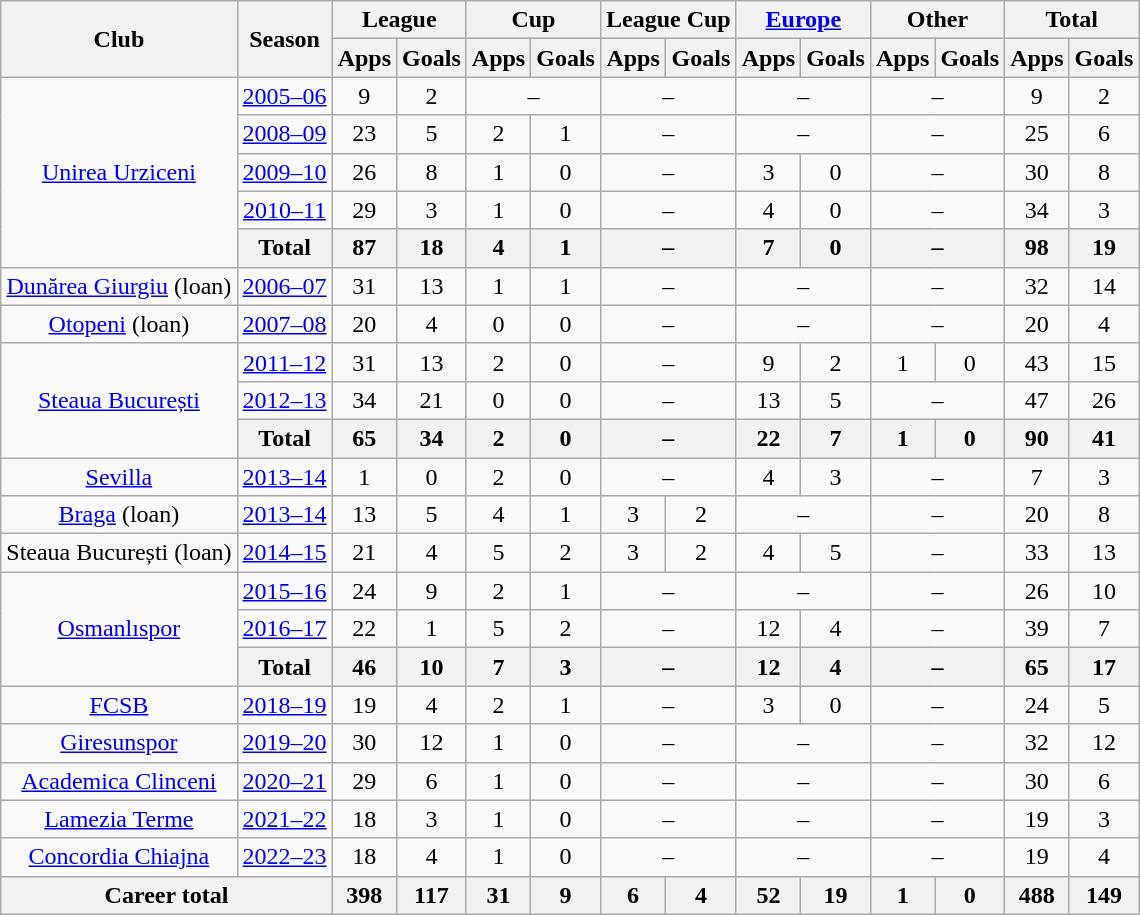<table class="wikitable" style="text-align:center">
<tr>
<th rowspan="2">Club</th>
<th rowspan="2">Season</th>
<th colspan="2">League</th>
<th colspan="2">Cup</th>
<th colspan="2">League Cup</th>
<th colspan="2"><a href='#'>Europe</a></th>
<th colspan="2">Other</th>
<th colspan="2">Total</th>
</tr>
<tr>
<th>Apps</th>
<th>Goals</th>
<th>Apps</th>
<th>Goals</th>
<th>Apps</th>
<th>Goals</th>
<th>Apps</th>
<th>Goals</th>
<th>Apps</th>
<th>Goals</th>
<th>Apps</th>
<th>Goals</th>
</tr>
<tr>
<td rowspan="5"><a href='#'>Unirea Urziceni</a></td>
<td><a href='#'>2005–06</a></td>
<td>9</td>
<td>2</td>
<td colspan="2">–</td>
<td colspan="2">–</td>
<td colspan="2">–</td>
<td colspan="2">–</td>
<td>9</td>
<td>2</td>
</tr>
<tr>
<td><a href='#'>2008–09</a></td>
<td>23</td>
<td>5</td>
<td>2</td>
<td>1</td>
<td colspan="2">–</td>
<td colspan="2">–</td>
<td colspan="2">–</td>
<td>25</td>
<td>6</td>
</tr>
<tr>
<td><a href='#'>2009–10</a></td>
<td>26</td>
<td>8</td>
<td>1</td>
<td>0</td>
<td colspan="2">–</td>
<td>3</td>
<td>0</td>
<td colspan="2">–</td>
<td>30</td>
<td>8</td>
</tr>
<tr>
<td><a href='#'>2010–11</a></td>
<td>29</td>
<td>3</td>
<td>1</td>
<td>0</td>
<td colspan="2">–</td>
<td>4</td>
<td>0</td>
<td colspan="2">–</td>
<td>34</td>
<td>3</td>
</tr>
<tr>
<th>Total</th>
<th>87</th>
<th>18</th>
<th>4</th>
<th>1</th>
<th colspan="2">–</th>
<th>7</th>
<th>0</th>
<th colspan="2">–</th>
<th>98</th>
<th>19</th>
</tr>
<tr>
<td rowspan="1"><a href='#'>Dunărea Giurgiu</a> (loan)</td>
<td><a href='#'>2006–07</a></td>
<td>31</td>
<td>13</td>
<td>1</td>
<td>1</td>
<td colspan="2">–</td>
<td colspan="2">–</td>
<td colspan="2">–</td>
<td>32</td>
<td>14</td>
</tr>
<tr>
<td rowspan="1"><a href='#'>Otopeni</a> (loan)</td>
<td><a href='#'>2007–08</a></td>
<td>20</td>
<td>4</td>
<td>0</td>
<td>0</td>
<td colspan="2">–</td>
<td colspan="2">–</td>
<td colspan="2">–</td>
<td>20</td>
<td>4</td>
</tr>
<tr>
<td rowspan="3"><a href='#'>Steaua București</a></td>
<td><a href='#'>2011–12</a></td>
<td>31</td>
<td>13</td>
<td>2</td>
<td>0</td>
<td colspan="2">–</td>
<td>9</td>
<td>2</td>
<td>1</td>
<td>0</td>
<td>43</td>
<td>15</td>
</tr>
<tr>
<td><a href='#'>2012–13</a></td>
<td>34</td>
<td>21</td>
<td>0</td>
<td>0</td>
<td colspan="2">–</td>
<td>13</td>
<td>5</td>
<td colspan="2">–</td>
<td>47</td>
<td>26</td>
</tr>
<tr>
<th>Total</th>
<th>65</th>
<th>34</th>
<th>2</th>
<th>0</th>
<th colspan="2">–</th>
<th>22</th>
<th>7</th>
<th>1</th>
<th>0</th>
<th>90</th>
<th>41</th>
</tr>
<tr>
<td rowspan="1"><a href='#'>Sevilla</a></td>
<td><a href='#'>2013–14</a></td>
<td>1</td>
<td>0</td>
<td>2</td>
<td>0</td>
<td colspan="2">–</td>
<td>4</td>
<td>3</td>
<td colspan="2">–</td>
<td>7</td>
<td>3</td>
</tr>
<tr>
<td rowspan="1"><a href='#'>Braga</a> (loan)</td>
<td><a href='#'>2013–14</a></td>
<td>13</td>
<td>5</td>
<td>4</td>
<td>1</td>
<td>3</td>
<td>2</td>
<td colspan="2">–</td>
<td colspan="2">–</td>
<td>20</td>
<td>8</td>
</tr>
<tr>
<td>Steaua București (loan)</td>
<td><a href='#'>2014–15</a></td>
<td>21</td>
<td>4</td>
<td>5</td>
<td>2</td>
<td>3</td>
<td>2</td>
<td>4</td>
<td>5</td>
<td colspan="2">–</td>
<td>33</td>
<td>13</td>
</tr>
<tr>
<td rowspan="3"><a href='#'>Osmanlıspor</a></td>
<td><a href='#'>2015–16</a></td>
<td>24</td>
<td>9</td>
<td>2</td>
<td>1</td>
<td colspan="2">–</td>
<td colspan="2">–</td>
<td colspan="2">–</td>
<td>26</td>
<td>10</td>
</tr>
<tr>
<td><a href='#'>2016–17</a></td>
<td>22</td>
<td>1</td>
<td>5</td>
<td>2</td>
<td colspan="2">–</td>
<td>12</td>
<td>4</td>
<td colspan="2">–</td>
<td>39</td>
<td>7</td>
</tr>
<tr>
<th>Total</th>
<th>46</th>
<th>10</th>
<th>7</th>
<th>3</th>
<th colspan="2">–</th>
<th>12</th>
<th>4</th>
<th colspan="2">–</th>
<th>65</th>
<th>17</th>
</tr>
<tr>
<td><a href='#'>FCSB</a></td>
<td><a href='#'>2018–19</a></td>
<td>19</td>
<td>4</td>
<td>2</td>
<td>1</td>
<td colspan="2">–</td>
<td>3</td>
<td>0</td>
<td colspan="2">–</td>
<td>24</td>
<td>5</td>
</tr>
<tr>
<td rowspan="1"><a href='#'>Giresunspor</a></td>
<td><a href='#'>2019–20</a></td>
<td>30</td>
<td>12</td>
<td>1</td>
<td>0</td>
<td colspan="2">–</td>
<td colspan="2">–</td>
<td colspan="2">–</td>
<td>32</td>
<td>12</td>
</tr>
<tr>
<td rowspan="1"><a href='#'>Academica Clinceni</a></td>
<td><a href='#'>2020–21</a></td>
<td>29</td>
<td>6</td>
<td>1</td>
<td>0</td>
<td colspan="2">–</td>
<td colspan="2">–</td>
<td colspan="2">–</td>
<td>30</td>
<td>6</td>
</tr>
<tr>
<td rowspan="1"><a href='#'>Lamezia Terme</a></td>
<td><a href='#'>2021–22</a></td>
<td>18</td>
<td>3</td>
<td>1</td>
<td>0</td>
<td colspan="2">–</td>
<td colspan="2">–</td>
<td colspan="2">–</td>
<td>19</td>
<td>3</td>
</tr>
<tr>
<td rowspan="1"><a href='#'>Concordia Chiajna</a></td>
<td><a href='#'>2022–23</a></td>
<td>18</td>
<td>4</td>
<td>1</td>
<td>0</td>
<td colspan="2">–</td>
<td colspan="2">–</td>
<td colspan="2">–</td>
<td>19</td>
<td>4</td>
</tr>
<tr>
<th colspan="2">Career total</th>
<th>398</th>
<th>117</th>
<th>31</th>
<th>9</th>
<th>6</th>
<th>4</th>
<th>52</th>
<th>19</th>
<th>1</th>
<th>0</th>
<th>488</th>
<th>149</th>
</tr>
</table>
